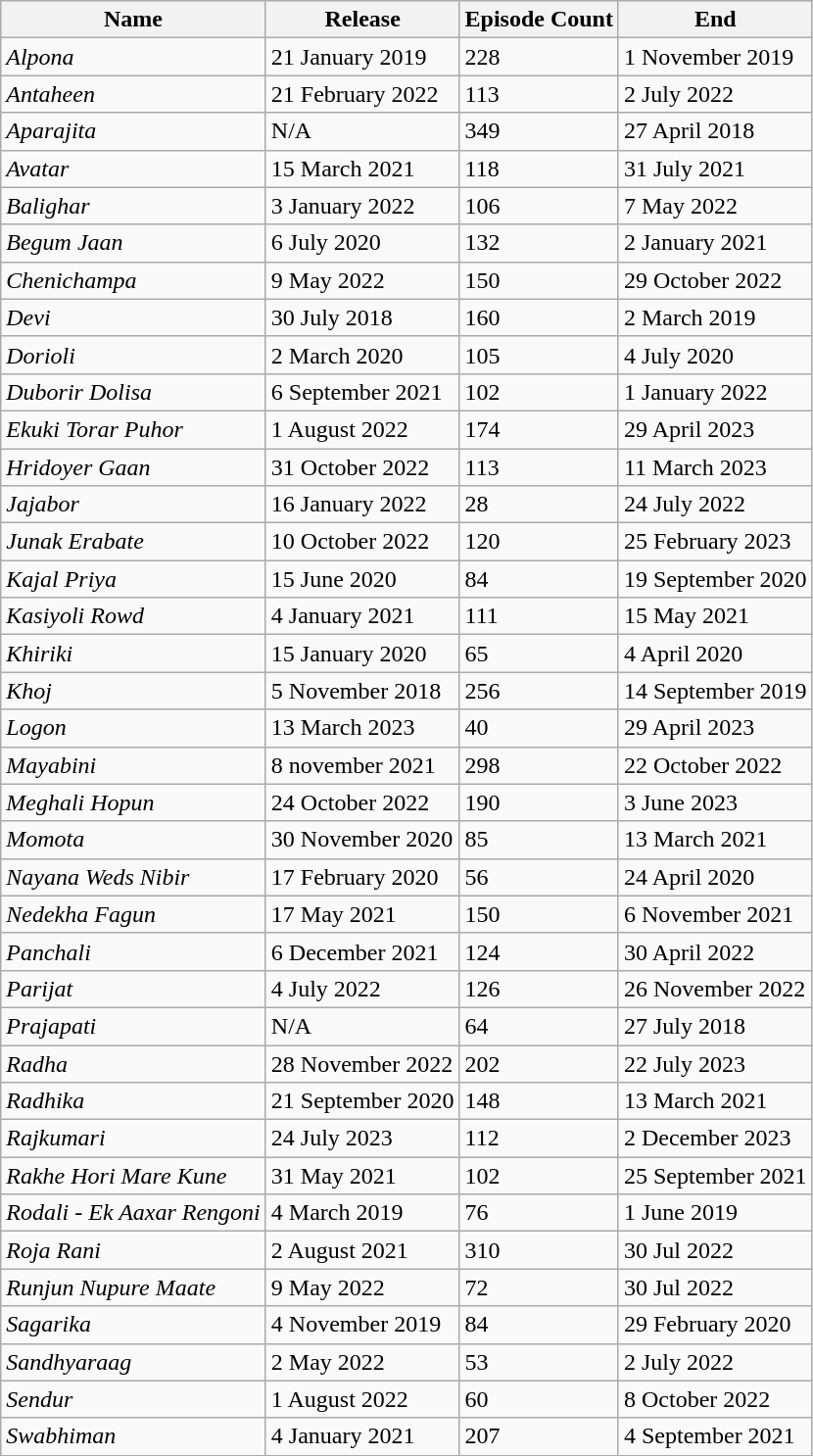<table class="wikitable sortable">
<tr>
<th>Name</th>
<th>Release</th>
<th>Episode Count</th>
<th>End</th>
</tr>
<tr>
<td><em>Alpona</em></td>
<td>21 January 2019</td>
<td>228</td>
<td>1 November 2019</td>
</tr>
<tr>
<td><em>Antaheen</em></td>
<td>21 February 2022</td>
<td>113</td>
<td>2 July 2022</td>
</tr>
<tr>
<td><em>Aparajita</em></td>
<td>N/A</td>
<td>349</td>
<td>27 April 2018</td>
</tr>
<tr>
<td><em>Avatar</em></td>
<td>15 March 2021</td>
<td>118</td>
<td>31 July 2021</td>
</tr>
<tr>
<td><em>Balighar</em></td>
<td>3 January 2022</td>
<td>106</td>
<td>7 May 2022</td>
</tr>
<tr>
<td><em>Begum Jaan</em></td>
<td>6 July 2020</td>
<td>132</td>
<td>2 January 2021</td>
</tr>
<tr>
<td><em>Chenichampa</em></td>
<td>9 May 2022</td>
<td>150</td>
<td>29 October 2022</td>
</tr>
<tr>
<td><em>Devi</em></td>
<td>30 July 2018</td>
<td>160</td>
<td>2 March 2019</td>
</tr>
<tr>
<td><em>Dorioli</em></td>
<td>2 March 2020</td>
<td>105</td>
<td>4 July 2020</td>
</tr>
<tr>
<td><em>Duborir Dolisa</em></td>
<td>6 September 2021</td>
<td>102</td>
<td>1 January 2022</td>
</tr>
<tr>
<td><em>Ekuki Torar Puhor</em></td>
<td>1 August 2022</td>
<td>174</td>
<td>29 April 2023</td>
</tr>
<tr>
<td><em>Hridoyer Gaan </em></td>
<td>31 October 2022</td>
<td>113</td>
<td>11 March 2023</td>
</tr>
<tr>
<td><em>Jajabor</em></td>
<td>16 January 2022</td>
<td>28</td>
<td>24 July 2022</td>
</tr>
<tr>
<td><em>Junak Erabate</em></td>
<td>10 October 2022</td>
<td>120</td>
<td>25 February 2023</td>
</tr>
<tr>
<td><em>Kajal Priya</em></td>
<td>15 June 2020</td>
<td>84</td>
<td>19 September 2020</td>
</tr>
<tr>
<td><em>Kasiyoli Rowd</em></td>
<td>4 January 2021</td>
<td>111</td>
<td>15 May 2021</td>
</tr>
<tr>
<td><em>Khiriki</em></td>
<td>15 January 2020</td>
<td>65</td>
<td>4 April 2020</td>
</tr>
<tr>
<td><em>Khoj</em></td>
<td>5 November 2018</td>
<td>256</td>
<td>14 September 2019</td>
</tr>
<tr>
<td><em>Logon</em></td>
<td>13 March 2023</td>
<td>40</td>
<td>29 April 2023</td>
</tr>
<tr>
<td><em>Mayabini</em></td>
<td>8 november 2021</td>
<td>298</td>
<td>22 October 2022</td>
</tr>
<tr>
<td><em>Meghali Hopun</em></td>
<td>24 October 2022</td>
<td>190</td>
<td>3 June 2023</td>
</tr>
<tr>
<td><em>Momota</em></td>
<td>30 November 2020</td>
<td>85</td>
<td>13 March 2021</td>
</tr>
<tr>
<td><em>Nayana Weds Nibir</em></td>
<td>17 February 2020</td>
<td>56</td>
<td>24 April 2020</td>
</tr>
<tr>
<td><em>Nedekha Fagun</em></td>
<td>17 May 2021</td>
<td>150</td>
<td>6 November 2021</td>
</tr>
<tr>
<td><em>Panchali</em></td>
<td>6 December 2021</td>
<td>124</td>
<td>30 April 2022</td>
</tr>
<tr>
<td><em>Parijat</em></td>
<td>4 July 2022</td>
<td>126</td>
<td>26 November 2022</td>
</tr>
<tr>
<td><em>Prajapati</em></td>
<td>N/A</td>
<td>64</td>
<td>27 July 2018</td>
</tr>
<tr>
<td><em>Radha</em></td>
<td>28 November 2022</td>
<td>202</td>
<td>22 July 2023</td>
</tr>
<tr>
<td><em>Radhika</em></td>
<td>21 September 2020</td>
<td>148</td>
<td>13 March 2021</td>
</tr>
<tr>
<td><em>Rajkumari</em></td>
<td>24 July 2023</td>
<td>112</td>
<td>2 December 2023</td>
</tr>
<tr>
<td><em>Rakhe Hori Mare Kune</em></td>
<td>31 May 2021</td>
<td>102</td>
<td>25 September 2021</td>
</tr>
<tr>
<td><em>Rodali - Ek Aaxar Rengoni</em></td>
<td>4 March 2019</td>
<td>76</td>
<td>1 June 2019</td>
</tr>
<tr>
<td><em>Roja Rani</em></td>
<td>2 August 2021</td>
<td>310</td>
<td>30 Jul 2022</td>
</tr>
<tr>
<td><em>Runjun Nupure Maate</em></td>
<td>9 May 2022</td>
<td>72</td>
<td>30 Jul 2022</td>
</tr>
<tr>
<td><em>Sagarika</em></td>
<td>4 November 2019</td>
<td>84</td>
<td>29 February 2020</td>
</tr>
<tr>
<td><em>Sandhyaraag</em></td>
<td>2 May 2022</td>
<td>53</td>
<td>2 July 2022</td>
</tr>
<tr>
<td><em>Sendur</em></td>
<td>1 August 2022</td>
<td>60</td>
<td>8 October 2022</td>
</tr>
<tr>
<td><em>Swabhiman</em></td>
<td>4 January 2021</td>
<td>207</td>
<td>4 September 2021</td>
</tr>
</table>
